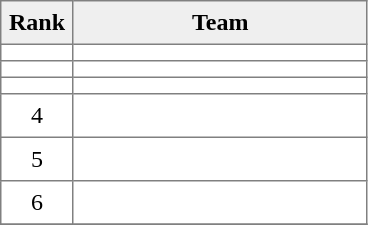<table style=border-collapse:collapse border=1 cellspacing=1 cellpadding=5>
<tr align=center bgcolor=#efefef>
<th width=35>Rank</th>
<th width=185>Team</th>
</tr>
<tr align=center>
<td></td>
<td style="text-align:left;"></td>
</tr>
<tr align=center>
<td></td>
<td style="text-align:left;"></td>
</tr>
<tr align=center>
<td></td>
<td style="text-align:left;"></td>
</tr>
<tr align=center>
<td>4</td>
<td style="text-align:left;"></td>
</tr>
<tr align=center>
<td>5</td>
<td style="text-align:left;"></td>
</tr>
<tr align=center>
<td>6</td>
<td style="text-align:left;"></td>
</tr>
<tr align=center>
</tr>
</table>
